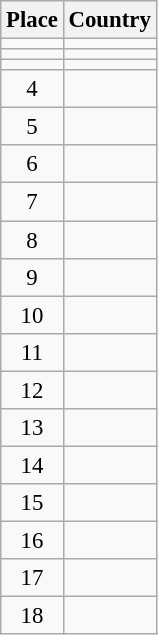<table class="wikitable" style="font-size:95%;">
<tr>
<th>Place</th>
<th>Country</th>
</tr>
<tr>
<td align=center></td>
<td></td>
</tr>
<tr>
<td align=center></td>
<td></td>
</tr>
<tr>
<td align=center></td>
<td></td>
</tr>
<tr>
<td align=center>4</td>
<td></td>
</tr>
<tr>
<td align=center>5</td>
<td></td>
</tr>
<tr>
<td align=center>6</td>
<td></td>
</tr>
<tr>
<td align=center>7</td>
<td></td>
</tr>
<tr>
<td align=center>8</td>
<td></td>
</tr>
<tr>
<td align=center>9</td>
<td></td>
</tr>
<tr>
<td align=center>10</td>
<td></td>
</tr>
<tr>
<td align=center>11</td>
<td></td>
</tr>
<tr>
<td align=center>12</td>
<td></td>
</tr>
<tr>
<td align=center>13</td>
<td></td>
</tr>
<tr>
<td align=center>14</td>
<td></td>
</tr>
<tr>
<td align=center>15</td>
<td></td>
</tr>
<tr>
<td align=center>16</td>
<td></td>
</tr>
<tr>
<td align=center>17</td>
<td></td>
</tr>
<tr>
<td align=center>18</td>
<td></td>
</tr>
</table>
